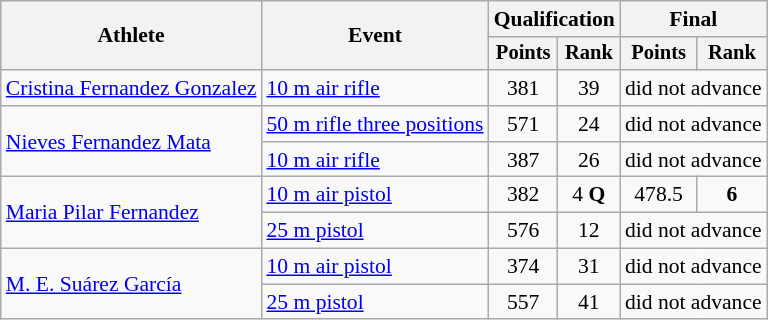<table class="wikitable" style="font-size:90%">
<tr>
<th rowspan="2">Athlete</th>
<th rowspan="2">Event</th>
<th colspan=2>Qualification</th>
<th colspan=2>Final</th>
</tr>
<tr style="font-size:95%">
<th>Points</th>
<th>Rank</th>
<th>Points</th>
<th>Rank</th>
</tr>
<tr align=center>
<td align=left><a href='#'>Cristina Fernandez Gonzalez</a></td>
<td align=left><a href='#'>10 m air rifle</a></td>
<td>381</td>
<td>39</td>
<td colspan=2>did not advance</td>
</tr>
<tr align=center>
<td align=left rowspan=2><a href='#'>Nieves Fernandez Mata</a></td>
<td align=left><a href='#'>50 m rifle three positions</a></td>
<td>571</td>
<td>24</td>
<td colspan=2>did not advance</td>
</tr>
<tr align=center>
<td align=left><a href='#'>10 m air rifle</a></td>
<td>387</td>
<td>26</td>
<td colspan=2>did not advance</td>
</tr>
<tr align=center>
<td align=left rowspan=2><a href='#'>Maria Pilar Fernandez</a></td>
<td align=left><a href='#'>10 m air pistol</a></td>
<td>382</td>
<td>4 <strong>Q</strong></td>
<td>478.5</td>
<td><strong>6</strong></td>
</tr>
<tr align=center>
<td align=left><a href='#'>25 m pistol</a></td>
<td>576</td>
<td>12</td>
<td colspan=2>did not advance</td>
</tr>
<tr align=center>
<td align=left rowspan=2><a href='#'>M. E. Suárez García</a></td>
<td align=left><a href='#'>10 m air pistol</a></td>
<td>374</td>
<td>31</td>
<td colspan=2>did not advance</td>
</tr>
<tr align=center>
<td align=left><a href='#'>25 m pistol</a></td>
<td>557</td>
<td>41</td>
<td colspan=2>did not advance</td>
</tr>
</table>
